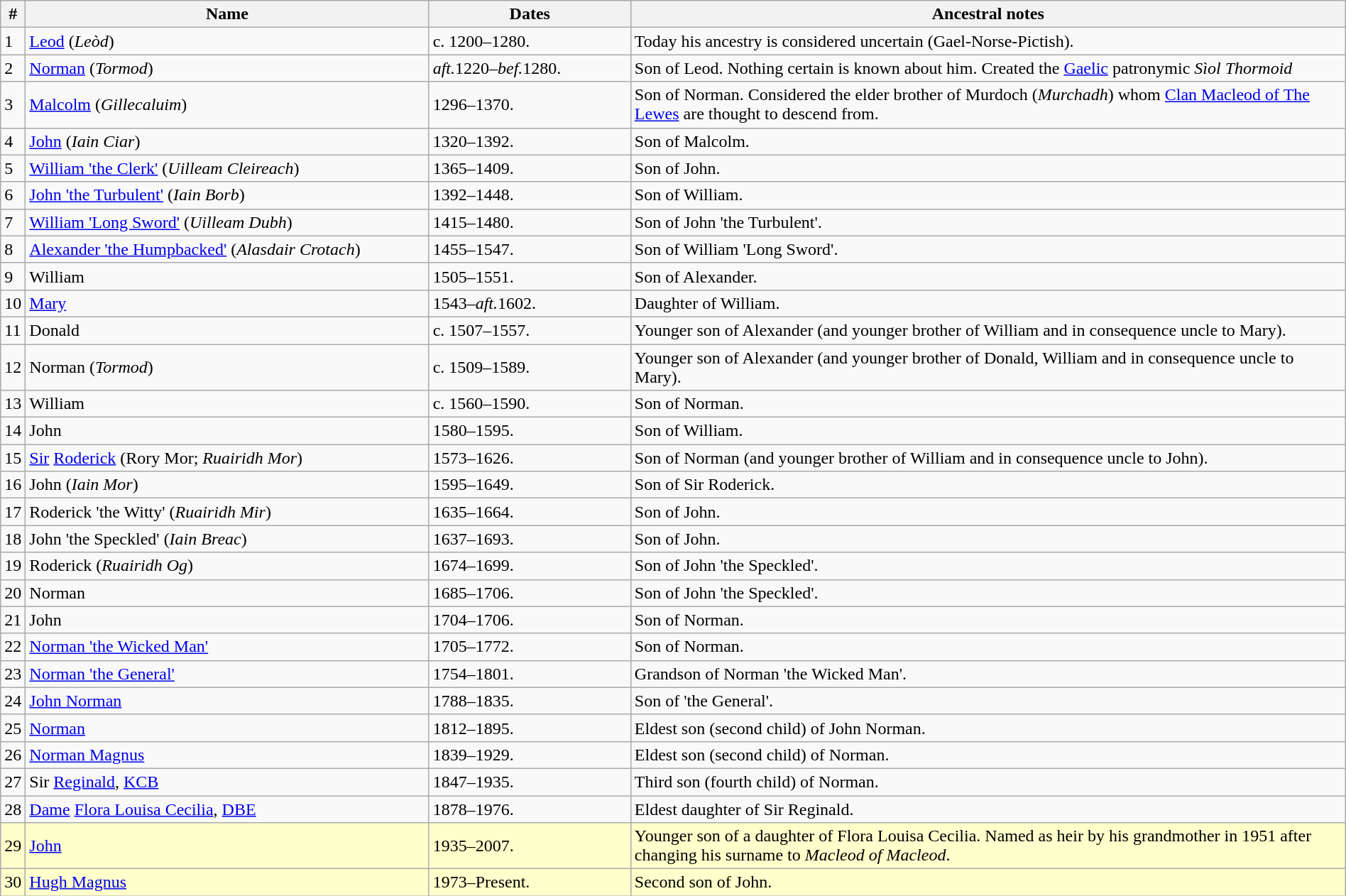<table class="wikitable" width=100%>
<tr>
<th width=1%>#</th>
<th width=30%>Name</th>
<th width=15%>Dates</th>
<th>Ancestral notes</th>
</tr>
<tr>
<td>1</td>
<td><a href='#'>Leod</a> (<em>Leòd</em>)</td>
<td>c. 1200–1280.</td>
<td>Today his ancestry is considered uncertain (Gael-Norse-Pictish).</td>
</tr>
<tr>
<td>2</td>
<td><a href='#'>Norman</a> (<em>Tormod</em>)</td>
<td><em>aft.</em>1220–<em>bef.</em>1280.</td>
<td>Son of Leod. Nothing certain is known about him. Created the <a href='#'>Gaelic</a> patronymic <em>Sìol Thormoid</em> </td>
</tr>
<tr>
<td>3</td>
<td><a href='#'>Malcolm</a> (<em>Gillecaluim</em>)</td>
<td>1296–1370.</td>
<td>Son of Norman. Considered the elder brother of Murdoch (<em>Murchadh</em>) whom <a href='#'>Clan Macleod of The Lewes</a> are thought to descend from.</td>
</tr>
<tr>
<td>4</td>
<td><a href='#'>John</a> (<em>Iain Ciar</em>)</td>
<td>1320–1392.</td>
<td>Son of Malcolm.</td>
</tr>
<tr>
<td>5</td>
<td><a href='#'>William 'the Clerk'</a> (<em>Uilleam Cleireach</em>)</td>
<td>1365–1409.</td>
<td>Son of John.</td>
</tr>
<tr>
<td>6</td>
<td><a href='#'>John 'the Turbulent'</a> (<em>Iain Borb</em>)</td>
<td>1392–1448.</td>
<td>Son of William.</td>
</tr>
<tr>
<td>7</td>
<td><a href='#'>William 'Long Sword'</a> (<em>Uilleam Dubh</em>)</td>
<td>1415–1480.</td>
<td>Son of John 'the Turbulent'.</td>
</tr>
<tr>
<td>8</td>
<td><a href='#'>Alexander 'the Humpbacked'</a> (<em>Alasdair Crotach</em>)</td>
<td>1455–1547.</td>
<td>Son of William 'Long Sword'.</td>
</tr>
<tr>
<td>9</td>
<td>William</td>
<td>1505–1551.</td>
<td>Son of Alexander.</td>
</tr>
<tr>
<td>10</td>
<td><a href='#'>Mary</a></td>
<td>1543–<em>aft.</em>1602.</td>
<td>Daughter of William.</td>
</tr>
<tr>
<td>11</td>
<td>Donald</td>
<td>c. 1507–1557.</td>
<td>Younger son of Alexander (and younger brother of William and in consequence uncle to Mary).</td>
</tr>
<tr>
<td>12</td>
<td>Norman (<em>Tormod</em>)</td>
<td>c. 1509–1589.</td>
<td>Younger son of Alexander (and younger brother of Donald, William and in consequence uncle to Mary).</td>
</tr>
<tr>
<td>13</td>
<td>William</td>
<td>c. 1560–1590.</td>
<td>Son of Norman.</td>
</tr>
<tr>
<td>14</td>
<td>John</td>
<td>1580–1595.</td>
<td>Son of William.</td>
</tr>
<tr>
<td>15</td>
<td><a href='#'>Sir</a> <a href='#'>Roderick</a> (Rory Mor; <em>Ruairidh Mor</em>)</td>
<td>1573–1626.</td>
<td>Son of Norman (and younger brother of William and in consequence uncle to John).</td>
</tr>
<tr>
<td>16</td>
<td>John (<em>Iain Mor</em>)</td>
<td>1595–1649.</td>
<td>Son of Sir Roderick.</td>
</tr>
<tr>
<td>17</td>
<td>Roderick 'the Witty' (<em>Ruairidh Mir</em>)</td>
<td>1635–1664.</td>
<td>Son of John.</td>
</tr>
<tr>
<td>18</td>
<td>John 'the Speckled' (<em>Iain Breac</em>)</td>
<td>1637–1693.</td>
<td>Son of John.</td>
</tr>
<tr>
<td>19</td>
<td>Roderick (<em>Ruairidh Og</em>)</td>
<td>1674–1699.</td>
<td>Son of John 'the Speckled'.</td>
</tr>
<tr>
<td>20</td>
<td>Norman</td>
<td>1685–1706.</td>
<td>Son of John 'the Speckled'.</td>
</tr>
<tr>
<td>21</td>
<td>John</td>
<td>1704–1706.</td>
<td>Son of Norman.</td>
</tr>
<tr>
<td>22</td>
<td><a href='#'>Norman 'the Wicked Man'</a></td>
<td>1705–1772.</td>
<td>Son of Norman.</td>
</tr>
<tr>
<td>23</td>
<td><a href='#'>Norman 'the General'</a></td>
<td>1754–1801.</td>
<td>Grandson of Norman 'the Wicked Man'.</td>
</tr>
<tr>
<td>24</td>
<td><a href='#'>John Norman</a></td>
<td>1788–1835.</td>
<td>Son of 'the General'.</td>
</tr>
<tr>
<td>25</td>
<td><a href='#'>Norman</a></td>
<td>1812–1895.</td>
<td>Eldest son (second child) of John Norman.</td>
</tr>
<tr>
<td>26</td>
<td><a href='#'>Norman Magnus</a></td>
<td>1839–1929.</td>
<td>Eldest son (second child) of Norman.</td>
</tr>
<tr>
<td>27</td>
<td>Sir <a href='#'>Reginald</a>, <a href='#'>KCB</a></td>
<td>1847–1935.</td>
<td>Third son (fourth child) of Norman.</td>
</tr>
<tr>
<td>28</td>
<td><a href='#'>Dame</a> <a href='#'>Flora Louisa Cecilia</a>, <a href='#'>DBE</a></td>
<td>1878–1976.</td>
<td>Eldest daughter of Sir Reginald.</td>
</tr>
<tr bgcolor=#ffffcc>
<td>29</td>
<td><a href='#'>John</a></td>
<td>1935–2007.</td>
<td>Younger son of a daughter of Flora Louisa Cecilia. Named as heir by his grandmother in 1951 after changing his surname to <em>Macleod of Macleod</em>.</td>
</tr>
<tr bgcolor=#ffffcc>
<td>30</td>
<td><a href='#'>Hugh Magnus</a></td>
<td>1973–Present.</td>
<td>Second son of John.</td>
</tr>
</table>
